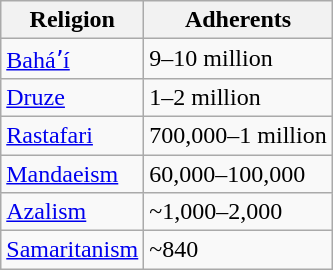<table class="wikitable">
<tr>
<th>Religion</th>
<th>Adherents</th>
</tr>
<tr>
<td><a href='#'>Baháʼí</a></td>
<td>9–10 million</td>
</tr>
<tr>
<td><a href='#'>Druze</a></td>
<td>1–2 million</td>
</tr>
<tr>
<td><a href='#'>Rastafari</a></td>
<td>700,000–1 million</td>
</tr>
<tr>
<td><a href='#'>Mandaeism</a></td>
<td>60,000–100,000</td>
</tr>
<tr>
<td><a href='#'>Azalism</a></td>
<td>~1,000–2,000</td>
</tr>
<tr>
<td><a href='#'>Samaritanism</a></td>
<td>~840</td>
</tr>
</table>
